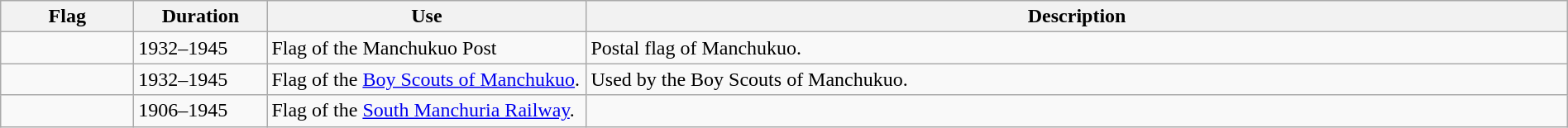<table class="wikitable" width="100%">
<tr>
<th style="width:100px;">Flag</th>
<th style="width:100px;">Duration</th>
<th style="width:250px;">Use</th>
<th style="min-width:250px">Description</th>
</tr>
<tr>
<td></td>
<td>1932–1945</td>
<td>Flag of the Manchukuo Post</td>
<td>Postal flag of Manchukuo.</td>
</tr>
<tr>
<td></td>
<td>1932–1945</td>
<td>Flag of the <a href='#'>Boy Scouts of Manchukuo</a>.</td>
<td>Used by the Boy Scouts of Manchukuo.</td>
</tr>
<tr>
<td></td>
<td>1906–1945</td>
<td>Flag of the <a href='#'>South Manchuria Railway</a>.</td>
<td></td>
</tr>
</table>
